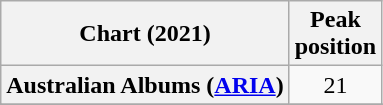<table class="wikitable sortable plainrowheaders" style="text-align:center">
<tr>
<th scope="col">Chart (2021)</th>
<th scope="col">Peak<br>position</th>
</tr>
<tr>
<th scope="row">Australian Albums (<a href='#'>ARIA</a>)</th>
<td>21</td>
</tr>
<tr>
</tr>
<tr>
</tr>
<tr>
</tr>
<tr>
</tr>
<tr>
</tr>
<tr>
</tr>
<tr>
</tr>
<tr>
</tr>
<tr>
</tr>
<tr>
</tr>
</table>
